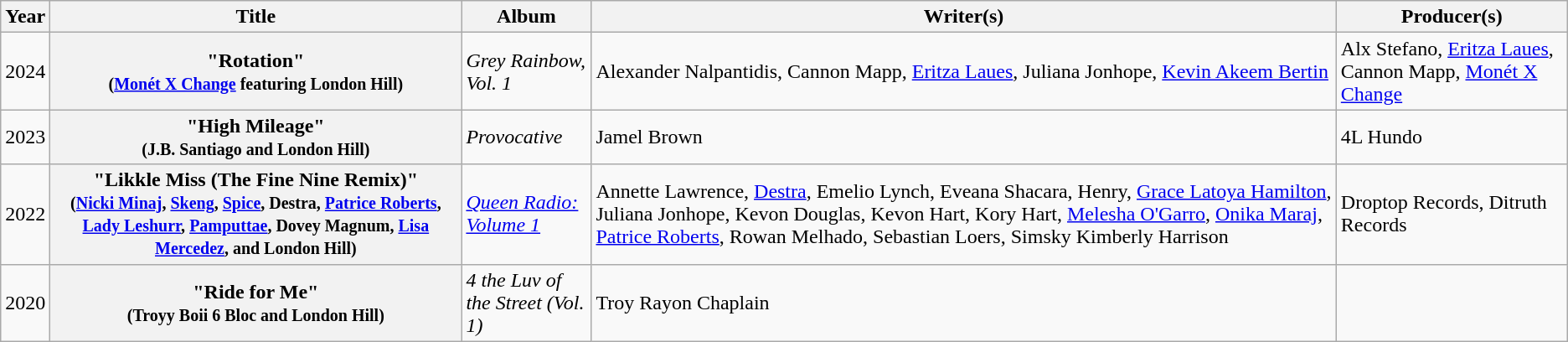<table class="wikitable plainrowheaders" style="text-align:left;">
<tr>
<th scope="col" style="width:2em;">Year</th>
<th scope="col" style="width:20em;">Title</th>
<th scope="col" style="width:6em;">Album</th>
<th>Writer(s)</th>
<th>Producer(s)</th>
</tr>
<tr>
<td>2024</td>
<th scope="row">"Rotation"<br><small>(<a href='#'>Monét X Change</a> featuring London Hill)</small></th>
<td><em>Grey Rainbow, Vol. 1</em></td>
<td>Alexander Nalpantidis, Cannon Mapp, <a href='#'>Eritza Laues</a>, Juliana Jonhope, <a href='#'>Kevin Akeem Bertin</a></td>
<td>Alx Stefano, <a href='#'>Eritza Laues</a>, Cannon Mapp, <a href='#'>Monét X Change</a></td>
</tr>
<tr>
<td>2023</td>
<th scope="row">"High Mileage"<br><small>(J.B. Santiago and London Hill)</small></th>
<td><em>Provocative</em></td>
<td>Jamel Brown</td>
<td>4L Hundo</td>
</tr>
<tr>
<td>2022</td>
<th scope="row">"Likkle Miss (The Fine Nine Remix)"<br><small>(<a href='#'>Nicki Minaj</a>, <a href='#'>Skeng</a>, <a href='#'>Spice</a>, Destra, <a href='#'>Patrice Roberts</a>, <a href='#'>Lady Leshurr</a>, <a href='#'>Pamputtae</a>, Dovey Magnum, <a href='#'>Lisa Mercedez</a>, and London Hill)</small></th>
<td><em><a href='#'>Queen Radio: Volume 1</a></em></td>
<td>Annette Lawrence, <a href='#'>Destra</a>, Emelio Lynch, Eveana Shacara,  Henry, <a href='#'>Grace Latoya Hamilton</a>, Juliana Jonhope, Kevon Douglas, Kevon Hart, Kory Hart, <a href='#'>Melesha O'Garro</a>, <a href='#'>Onika Maraj</a>, <a href='#'>Patrice Roberts</a>, Rowan Melhado, Sebastian Loers, Simsky Kimberly Harrison</td>
<td>Droptop Records, Ditruth Records</td>
</tr>
<tr>
<td>2020</td>
<th scope="row">"Ride for Me"<br><small>(Troyy Boii 6 Bloc and London Hill)</small></th>
<td><em>4 the Luv of the Street (Vol. 1)</em></td>
<td>Troy Rayon Chaplain</td>
<td></td>
</tr>
</table>
